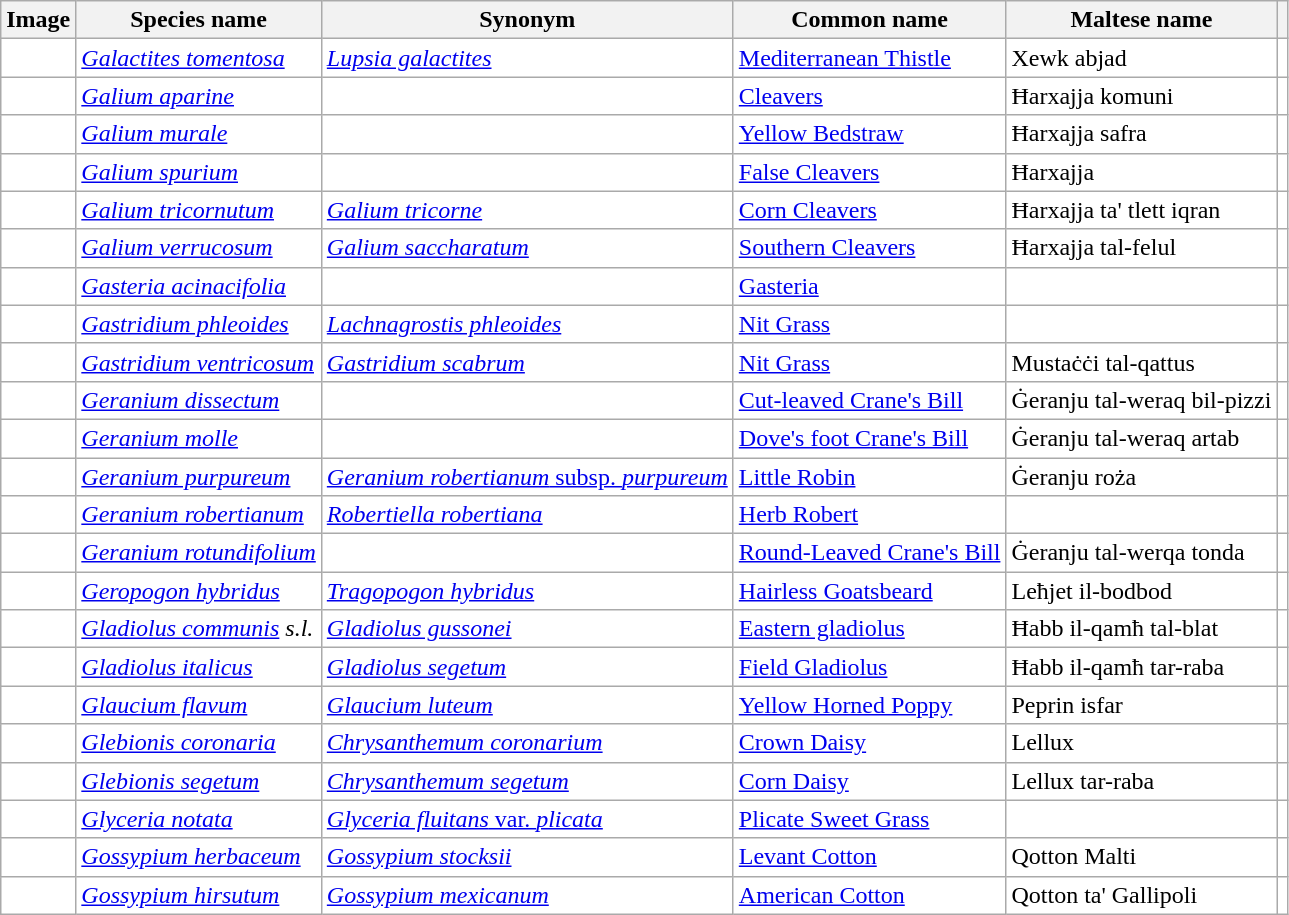<table class="wikitable" style="background: white">
<tr>
<th>Image</th>
<th>Species name</th>
<th>Synonym</th>
<th>Common name</th>
<th>Maltese name</th>
<th></th>
</tr>
<tr>
<td></td>
<td><em><a href='#'>Galactites tomentosa</a></em></td>
<td><em><a href='#'>Lupsia galactites</a></em></td>
<td><a href='#'>Mediterranean Thistle</a></td>
<td>Xewk abjad</td>
<td></td>
</tr>
<tr>
<td></td>
<td><em><a href='#'>Galium aparine</a></em></td>
<td></td>
<td><a href='#'>Cleavers</a></td>
<td>Ħarxajja komuni</td>
<td></td>
</tr>
<tr>
<td></td>
<td><em><a href='#'>Galium murale</a></em></td>
<td></td>
<td><a href='#'>Yellow Bedstraw</a></td>
<td>Ħarxajja safra</td>
<td></td>
</tr>
<tr>
<td></td>
<td><em><a href='#'>Galium spurium</a></em></td>
<td></td>
<td><a href='#'>False Cleavers</a></td>
<td>Ħarxajja</td>
<td></td>
</tr>
<tr>
<td></td>
<td><em><a href='#'>Galium tricornutum</a></em></td>
<td><em><a href='#'>Galium tricorne</a></em></td>
<td><a href='#'>Corn Cleavers</a></td>
<td>Ħarxajja ta' tlett iqran</td>
<td></td>
</tr>
<tr>
<td></td>
<td><em><a href='#'>Galium verrucosum</a></em></td>
<td><em><a href='#'>Galium saccharatum</a></em></td>
<td><a href='#'>Southern Cleavers</a></td>
<td>Ħarxajja tal-felul</td>
<td></td>
</tr>
<tr>
<td></td>
<td><em><a href='#'>Gasteria acinacifolia</a></em></td>
<td></td>
<td><a href='#'>Gasteria</a></td>
<td></td>
<td></td>
</tr>
<tr>
<td></td>
<td><em><a href='#'>Gastridium phleoides</a></em></td>
<td><em><a href='#'>Lachnagrostis phleoides</a></em></td>
<td><a href='#'>Nit Grass</a></td>
<td></td>
<td></td>
</tr>
<tr>
<td></td>
<td><em><a href='#'>Gastridium ventricosum</a></em></td>
<td><em><a href='#'>Gastridium scabrum</a></em></td>
<td><a href='#'>Nit Grass</a></td>
<td>Mustaċċi tal-qattus</td>
<td></td>
</tr>
<tr>
<td></td>
<td><em><a href='#'>Geranium dissectum</a></em></td>
<td></td>
<td><a href='#'>Cut-leaved Crane's Bill</a></td>
<td>Ġeranju tal-weraq bil-pizzi</td>
<td></td>
</tr>
<tr>
<td></td>
<td><em><a href='#'>Geranium molle</a></em></td>
<td></td>
<td><a href='#'>Dove's foot Crane's Bill</a></td>
<td>Ġeranju tal-weraq artab</td>
<td></td>
</tr>
<tr>
<td></td>
<td><em><a href='#'>Geranium purpureum</a></em></td>
<td><a href='#'><em>Geranium robertianum</em> subsp. <em>purpureum </em></a></td>
<td><a href='#'>Little Robin</a></td>
<td>Ġeranju roża</td>
<td></td>
</tr>
<tr>
<td></td>
<td><em><a href='#'>Geranium robertianum</a></em></td>
<td><em><a href='#'>Robertiella robertiana</a></em></td>
<td><a href='#'>Herb Robert</a></td>
<td></td>
<td></td>
</tr>
<tr>
<td></td>
<td><em><a href='#'>Geranium rotundifolium</a></em></td>
<td></td>
<td><a href='#'>Round-Leaved Crane's Bill</a></td>
<td>Ġeranju tal-werqa tonda</td>
<td></td>
</tr>
<tr>
<td></td>
<td><em><a href='#'>Geropogon hybridus</a></em></td>
<td><em><a href='#'>Tragopogon hybridus</a></em></td>
<td><a href='#'>Hairless Goatsbeard</a></td>
<td>Leħjet il-bodbod</td>
<td></td>
</tr>
<tr>
<td></td>
<td><em><a href='#'>Gladiolus communis</a> s.l.</em></td>
<td><em><a href='#'>Gladiolus gussonei</a></em></td>
<td><a href='#'>Eastern gladiolus</a></td>
<td>Ħabb il-qamħ tal-blat</td>
<td></td>
</tr>
<tr>
<td></td>
<td><em><a href='#'>Gladiolus italicus</a></em></td>
<td><em><a href='#'>Gladiolus segetum</a></em></td>
<td><a href='#'>Field Gladiolus</a></td>
<td>Ħabb il-qamħ tar-raba</td>
<td></td>
</tr>
<tr>
<td></td>
<td><em><a href='#'>Glaucium flavum</a></em></td>
<td><em><a href='#'>Glaucium luteum</a></em></td>
<td><a href='#'>Yellow Horned Poppy</a></td>
<td>Peprin isfar</td>
<td></td>
</tr>
<tr>
<td></td>
<td><em><a href='#'>Glebionis coronaria</a></em></td>
<td><em><a href='#'>Chrysanthemum coronarium</a></em></td>
<td><a href='#'>Crown Daisy</a></td>
<td>Lellux</td>
<td></td>
</tr>
<tr>
<td></td>
<td><em><a href='#'>Glebionis segetum</a></em></td>
<td><em><a href='#'>Chrysanthemum segetum</a></em></td>
<td><a href='#'>Corn Daisy</a></td>
<td>Lellux tar-raba</td>
<td></td>
</tr>
<tr>
<td></td>
<td><em><a href='#'>Glyceria notata</a></em></td>
<td><a href='#'><em>Glyceria fluitans</em> var. <em>plicata</em></a></td>
<td><a href='#'>Plicate Sweet Grass</a></td>
<td></td>
<td></td>
</tr>
<tr>
<td></td>
<td><em><a href='#'>Gossypium herbaceum</a></em></td>
<td><em><a href='#'>Gossypium stocksii</a></em></td>
<td><a href='#'>Levant Cotton</a></td>
<td>Qotton Malti</td>
<td></td>
</tr>
<tr>
<td></td>
<td><em><a href='#'>Gossypium hirsutum</a></em></td>
<td><em><a href='#'>Gossypium mexicanum</a></em></td>
<td><a href='#'>American Cotton</a></td>
<td>Qotton ta' Gallipoli</td>
<td></td>
</tr>
</table>
